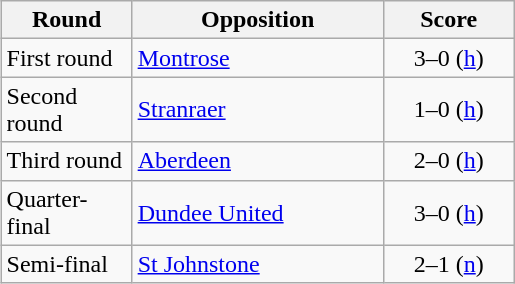<table class="wikitable" style="text-align:left;margin-left:1em;float:right">
<tr>
<th width=80>Round</th>
<th width=160>Opposition</th>
<th width=80>Score</th>
</tr>
<tr>
<td>First round</td>
<td><a href='#'>Montrose</a></td>
<td align=center>3–0 (<a href='#'>h</a>)</td>
</tr>
<tr>
<td>Second round</td>
<td><a href='#'>Stranraer</a></td>
<td align=center>1–0 (<a href='#'>h</a>)</td>
</tr>
<tr>
<td>Third round</td>
<td><a href='#'>Aberdeen</a></td>
<td align=center>2–0 (<a href='#'>h</a>)</td>
</tr>
<tr>
<td>Quarter-final</td>
<td><a href='#'>Dundee United</a></td>
<td align=center>3–0 (<a href='#'>h</a>)</td>
</tr>
<tr>
<td>Semi-final</td>
<td><a href='#'>St Johnstone</a></td>
<td align=center>2–1 (<a href='#'>n</a>)</td>
</tr>
</table>
